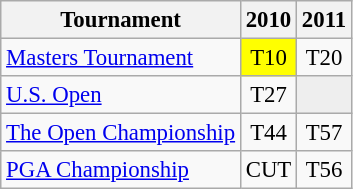<table class="wikitable" style="font-size:95%;text-align:center;">
<tr>
<th>Tournament</th>
<th>2010</th>
<th>2011</th>
</tr>
<tr>
<td align=left><a href='#'>Masters Tournament</a></td>
<td style="background:yellow;">T10</td>
<td>T20</td>
</tr>
<tr>
<td align=left><a href='#'>U.S. Open</a></td>
<td>T27</td>
<td style="background:#eeeeee;"></td>
</tr>
<tr>
<td align=left><a href='#'>The Open Championship</a></td>
<td>T44</td>
<td>T57</td>
</tr>
<tr>
<td align=left><a href='#'>PGA Championship</a></td>
<td>CUT</td>
<td>T56</td>
</tr>
</table>
